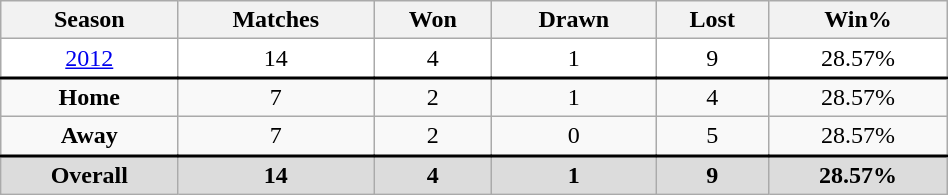<table class="wikitable" style="width:50%;text-align:center">
<tr>
<th width=10>Season</th>
<th width=10>Matches</th>
<th width=10>Won</th>
<th width=10>Drawn</th>
<th width=10>Lost</th>
<th width=10>Win%</th>
</tr>
<tr style="background:white;">
<td><a href='#'>2012</a></td>
<td>14</td>
<td>4</td>
<td>1</td>
<td>9</td>
<td>28.57%</td>
</tr>
<tr style="border-top:2px solid black;">
<td><strong>Home</strong></td>
<td>7</td>
<td>2</td>
<td>1</td>
<td>4</td>
<td>28.57%</td>
</tr>
<tr>
<td><strong>Away</strong></td>
<td>7</td>
<td>2</td>
<td>0</td>
<td>5</td>
<td>28.57%</td>
</tr>
<tr style="border-top:2px solid black;background:gainsboro;">
<td><strong>Overall</strong></td>
<td><strong>14</strong></td>
<td><strong>4</strong></td>
<td><strong>1</strong></td>
<td><strong>9</strong></td>
<td><strong>28.57%</strong></td>
</tr>
</table>
